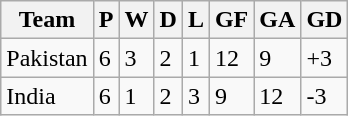<table class="wikitable">
<tr>
<th>Team</th>
<th>P</th>
<th>W</th>
<th>D</th>
<th>L</th>
<th>GF</th>
<th>GA</th>
<th>GD</th>
</tr>
<tr>
<td> Pakistan</td>
<td>6</td>
<td>3</td>
<td>2</td>
<td>1</td>
<td>12</td>
<td>9</td>
<td>+3</td>
</tr>
<tr>
<td> India</td>
<td>6</td>
<td>1</td>
<td>2</td>
<td>3</td>
<td>9</td>
<td>12</td>
<td>-3</td>
</tr>
</table>
